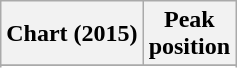<table class="wikitable sortable plainrowheaders" style="text-align:center">
<tr>
<th scope="col">Chart (2015)</th>
<th scope="col">Peak<br>position</th>
</tr>
<tr>
</tr>
<tr>
</tr>
<tr>
</tr>
</table>
